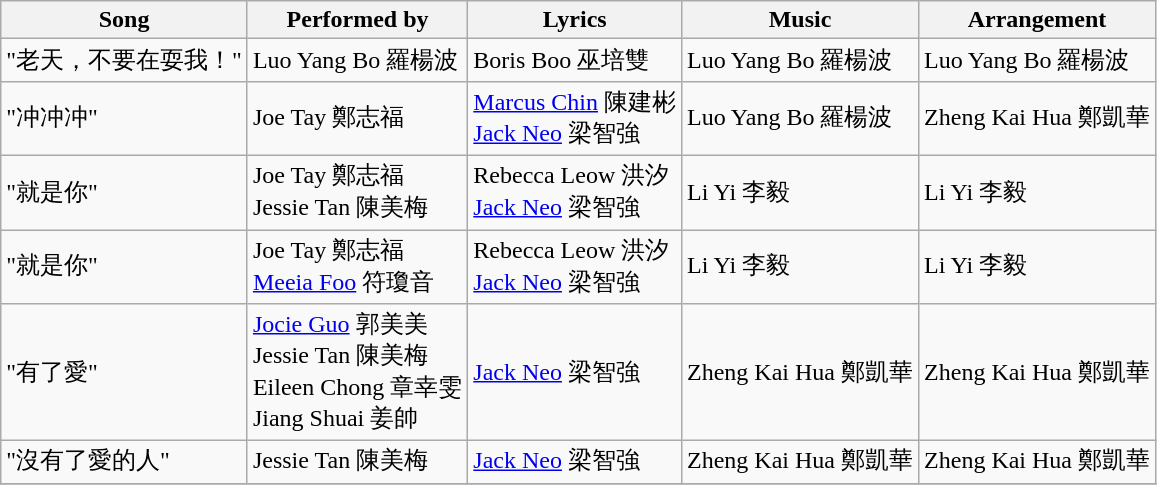<table class="wikitable">
<tr>
<th>Song</th>
<th>Performed by</th>
<th>Lyrics</th>
<th>Music</th>
<th>Arrangement</th>
</tr>
<tr>
<td>"老天，不要在耍我！"</td>
<td>Luo Yang Bo 羅楊波</td>
<td>Boris Boo 巫培雙</td>
<td>Luo Yang Bo 羅楊波</td>
<td>Luo Yang Bo 羅楊波</td>
</tr>
<tr>
<td>"冲冲冲"</td>
<td>Joe Tay 鄭志福</td>
<td><a href='#'>Marcus Chin</a> 陳建彬 <br> <a href='#'>Jack Neo</a> 梁智強</td>
<td>Luo Yang Bo 羅楊波</td>
<td>Zheng Kai Hua 鄭凱華</td>
</tr>
<tr>
<td>"就是你"</td>
<td>Joe Tay 鄭志福 <br> Jessie Tan 陳美梅</td>
<td>Rebecca Leow 洪汐 <br> <a href='#'>Jack Neo</a> 梁智強</td>
<td>Li Yi 李毅</td>
<td>Li Yi 李毅</td>
</tr>
<tr>
<td>"就是你"</td>
<td>Joe Tay 鄭志福 <br> <a href='#'>Meeia Foo</a> 符瓊音</td>
<td>Rebecca Leow 洪汐 <br> <a href='#'>Jack Neo</a> 梁智強</td>
<td>Li Yi 李毅</td>
<td>Li Yi 李毅</td>
</tr>
<tr>
<td>"有了愛"</td>
<td><a href='#'>Jocie Guo</a> 郭美美 <br> Jessie Tan 陳美梅 <br> Eileen Chong 章幸雯 <br> Jiang Shuai 姜帥</td>
<td><a href='#'>Jack Neo</a> 梁智強</td>
<td>Zheng Kai Hua 鄭凱華</td>
<td>Zheng Kai Hua 鄭凱華</td>
</tr>
<tr>
<td>"沒有了愛的人"</td>
<td>Jessie Tan 陳美梅</td>
<td><a href='#'>Jack Neo</a> 梁智強</td>
<td>Zheng Kai Hua 鄭凱華</td>
<td>Zheng Kai Hua 鄭凱華</td>
</tr>
<tr>
</tr>
</table>
